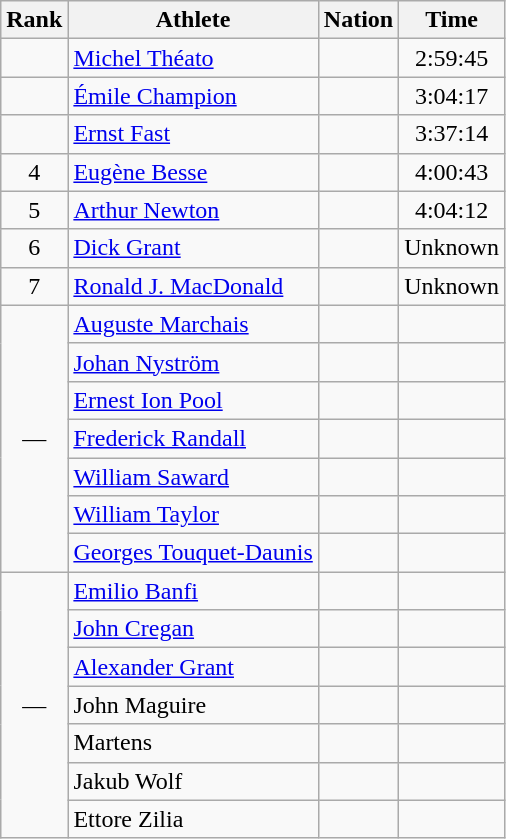<table class="wikitable sortable" style="text-align:center">
<tr>
<th>Rank</th>
<th>Athlete</th>
<th>Nation</th>
<th>Time</th>
</tr>
<tr>
<td></td>
<td align=left><a href='#'>Michel Théato</a></td>
<td align=left></td>
<td>2:59:45</td>
</tr>
<tr>
<td></td>
<td align=left><a href='#'>Émile Champion</a></td>
<td align=left></td>
<td>3:04:17</td>
</tr>
<tr>
<td></td>
<td align=left><a href='#'>Ernst Fast</a></td>
<td align=left></td>
<td>3:37:14</td>
</tr>
<tr>
<td>4</td>
<td align=left><a href='#'>Eugène Besse</a></td>
<td align=left></td>
<td>4:00:43</td>
</tr>
<tr>
<td>5</td>
<td align=left><a href='#'>Arthur Newton</a></td>
<td align=left></td>
<td>4:04:12</td>
</tr>
<tr>
<td>6</td>
<td align=left><a href='#'>Dick Grant</a></td>
<td align=left></td>
<td data-sort-value=5:00.00>Unknown</td>
</tr>
<tr>
<td>7</td>
<td align=left><a href='#'>Ronald J. MacDonald</a></td>
<td align=left></td>
<td data-sort-value=5:00.00>Unknown</td>
</tr>
<tr>
<td rowspan=7 data-sort-value=8>—</td>
<td align=left><a href='#'>Auguste Marchais</a></td>
<td align=left></td>
<td data-sort-value=8:00.00></td>
</tr>
<tr>
<td align=left><a href='#'>Johan Nyström</a></td>
<td align=left></td>
<td data-sort-value=8:00.00></td>
</tr>
<tr>
<td align=left><a href='#'>Ernest Ion Pool</a></td>
<td align=left></td>
<td data-sort-value=8:00.00></td>
</tr>
<tr>
<td align=left><a href='#'>Frederick Randall</a></td>
<td align=left></td>
<td data-sort-value=8:00.00></td>
</tr>
<tr>
<td align=left><a href='#'>William Saward</a></td>
<td align=left></td>
<td data-sort-value=8:00.00></td>
</tr>
<tr>
<td align=left><a href='#'>William Taylor</a></td>
<td align=left></td>
<td data-sort-value=8:00.00></td>
</tr>
<tr>
<td align=left><a href='#'>Georges Touquet-Daunis</a></td>
<td align=left></td>
<td data-sort-value=8:00.00></td>
</tr>
<tr>
<td rowspan=7 data-sort-value=15>—</td>
<td align=left><a href='#'>Emilio Banfi</a></td>
<td align=left></td>
<td data-sort-value=9:99.99></td>
</tr>
<tr>
<td align=left><a href='#'>John Cregan</a></td>
<td align=left></td>
<td data-sort-value=9:99.99></td>
</tr>
<tr>
<td align=left><a href='#'>Alexander Grant</a></td>
<td align=left></td>
<td data-sort-value=9:99.99></td>
</tr>
<tr>
<td align=left>John Maguire</td>
<td align=left></td>
<td data-sort-value=9:99.99></td>
</tr>
<tr>
<td align=left>Martens</td>
<td align=left></td>
<td data-sort-value=9:99.99></td>
</tr>
<tr>
<td align=left>Jakub Wolf</td>
<td align=left></td>
<td data-sort-value=9:99.99></td>
</tr>
<tr>
<td align=left>Ettore Zilia</td>
<td align=left></td>
<td data-sort-value=9:99.99></td>
</tr>
</table>
